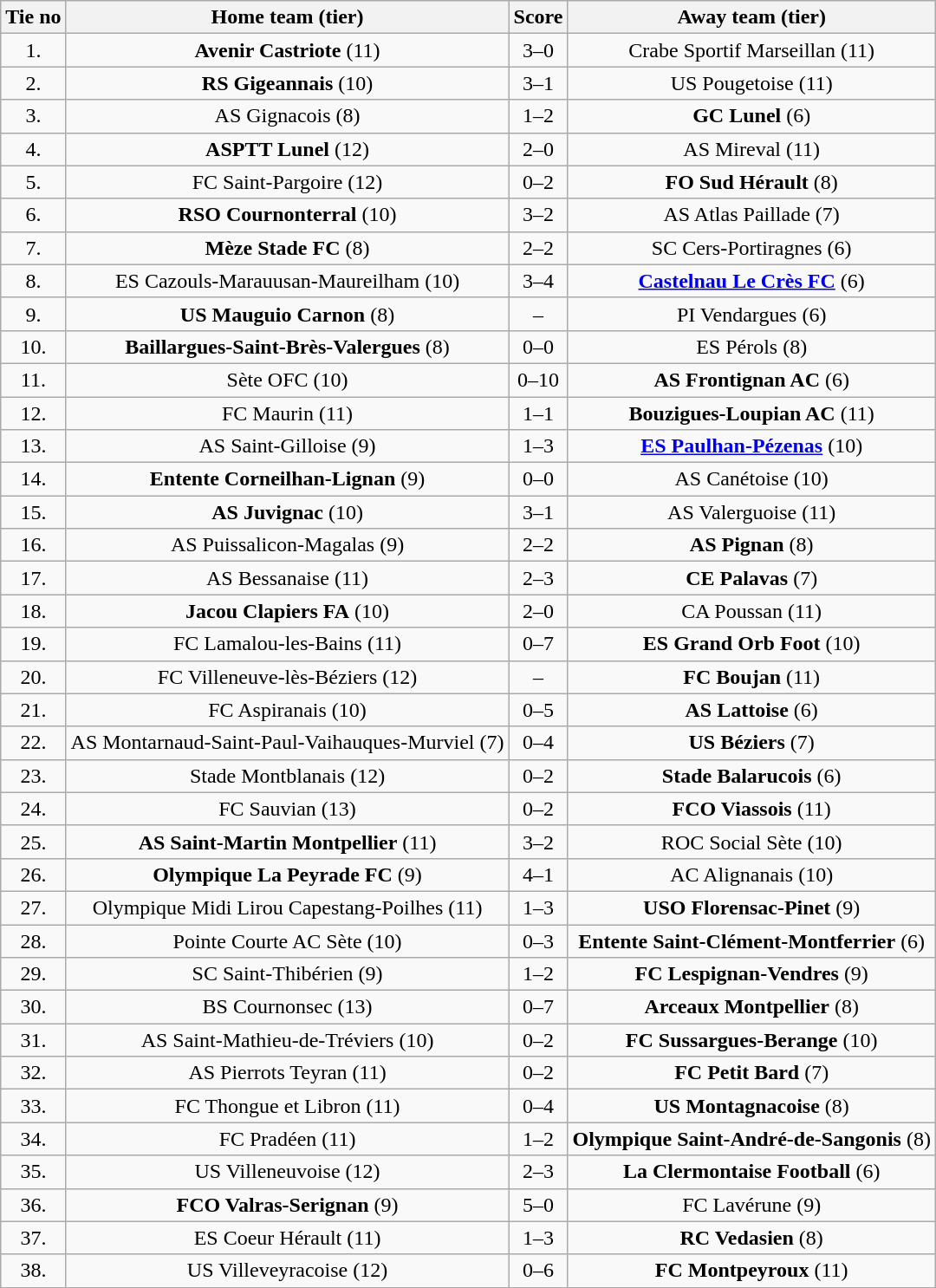<table class="wikitable" style="text-align: center">
<tr>
<th>Tie no</th>
<th>Home team (tier)</th>
<th>Score</th>
<th>Away team (tier)</th>
</tr>
<tr>
<td>1.</td>
<td><strong>Avenir Castriote</strong> (11)</td>
<td>3–0</td>
<td>Crabe Sportif Marseillan (11)</td>
</tr>
<tr>
<td>2.</td>
<td><strong>RS Gigeannais</strong> (10)</td>
<td>3–1</td>
<td>US Pougetoise (11)</td>
</tr>
<tr>
<td>3.</td>
<td>AS Gignacois (8)</td>
<td>1–2</td>
<td><strong>GC Lunel</strong> (6)</td>
</tr>
<tr>
<td>4.</td>
<td><strong>ASPTT Lunel</strong> (12)</td>
<td>2–0</td>
<td>AS Mireval (11)</td>
</tr>
<tr>
<td>5.</td>
<td>FC Saint-Pargoire (12)</td>
<td>0–2</td>
<td><strong>FO Sud Hérault</strong> (8)</td>
</tr>
<tr>
<td>6.</td>
<td><strong>RSO Cournonterral</strong> (10)</td>
<td>3–2</td>
<td>AS Atlas Paillade (7)</td>
</tr>
<tr>
<td>7.</td>
<td><strong>Mèze Stade FC</strong> (8)</td>
<td>2–2 </td>
<td>SC Cers-Portiragnes (6)</td>
</tr>
<tr>
<td>8.</td>
<td>ES Cazouls-Marauusan-Maureilham (10)</td>
<td>3–4</td>
<td><strong><a href='#'>Castelnau Le Crès FC</a></strong> (6)</td>
</tr>
<tr>
<td>9.</td>
<td><strong>US Mauguio Carnon</strong> (8)</td>
<td>–</td>
<td>PI Vendargues (6)</td>
</tr>
<tr>
<td>10.</td>
<td><strong>Baillargues-Saint-Brès-Valergues</strong> (8)</td>
<td>0–0 </td>
<td>ES Pérols (8)</td>
</tr>
<tr>
<td>11.</td>
<td>Sète OFC (10)</td>
<td>0–10</td>
<td><strong>AS Frontignan AC</strong> (6)</td>
</tr>
<tr>
<td>12.</td>
<td>FC Maurin (11)</td>
<td>1–1 </td>
<td><strong>Bouzigues-Loupian AC</strong> (11)</td>
</tr>
<tr>
<td>13.</td>
<td>AS Saint-Gilloise (9)</td>
<td>1–3</td>
<td><strong><a href='#'>ES Paulhan-Pézenas</a></strong> (10)</td>
</tr>
<tr>
<td>14.</td>
<td><strong>Entente Corneilhan-Lignan</strong> (9)</td>
<td>0–0 </td>
<td>AS Canétoise (10)</td>
</tr>
<tr>
<td>15.</td>
<td><strong>AS Juvignac</strong> (10)</td>
<td>3–1</td>
<td>AS Valerguoise (11)</td>
</tr>
<tr>
<td>16.</td>
<td>AS Puissalicon-Magalas (9)</td>
<td>2–2 </td>
<td><strong>AS Pignan</strong> (8)</td>
</tr>
<tr>
<td>17.</td>
<td>AS Bessanaise (11)</td>
<td>2–3</td>
<td><strong>CE Palavas</strong> (7)</td>
</tr>
<tr>
<td>18.</td>
<td><strong>Jacou Clapiers FA</strong> (10)</td>
<td>2–0</td>
<td>CA Poussan (11)</td>
</tr>
<tr>
<td>19.</td>
<td>FC Lamalou-les-Bains (11)</td>
<td>0–7</td>
<td><strong>ES Grand Orb Foot</strong> (10)</td>
</tr>
<tr>
<td>20.</td>
<td>FC Villeneuve-lès-Béziers (12)</td>
<td>–</td>
<td><strong>FC Boujan</strong> (11)</td>
</tr>
<tr>
<td>21.</td>
<td>FC Aspiranais (10)</td>
<td>0–5</td>
<td><strong>AS Lattoise</strong> (6)</td>
</tr>
<tr>
<td>22.</td>
<td>AS Montarnaud-Saint-Paul-Vaihauques-Murviel (7)</td>
<td>0–4</td>
<td><strong>US Béziers</strong> (7)</td>
</tr>
<tr>
<td>23.</td>
<td>Stade Montblanais (12)</td>
<td>0–2</td>
<td><strong>Stade Balarucois</strong> (6)</td>
</tr>
<tr>
<td>24.</td>
<td>FC Sauvian (13)</td>
<td>0–2</td>
<td><strong>FCO Viassois</strong> (11)</td>
</tr>
<tr>
<td>25.</td>
<td><strong>AS Saint-Martin Montpellier</strong> (11)</td>
<td>3–2</td>
<td>ROC Social Sète (10)</td>
</tr>
<tr>
<td>26.</td>
<td><strong>Olympique La Peyrade FC</strong> (9)</td>
<td>4–1</td>
<td>AC Alignanais (10)</td>
</tr>
<tr>
<td>27.</td>
<td>Olympique Midi Lirou Capestang-Poilhes (11)</td>
<td>1–3</td>
<td><strong>USO Florensac-Pinet</strong> (9)</td>
</tr>
<tr>
<td>28.</td>
<td>Pointe Courte AC Sète (10)</td>
<td>0–3</td>
<td><strong>Entente Saint-Clément-Montferrier</strong> (6)</td>
</tr>
<tr>
<td>29.</td>
<td>SC Saint-Thibérien (9)</td>
<td>1–2</td>
<td><strong>FC Lespignan-Vendres</strong> (9)</td>
</tr>
<tr>
<td>30.</td>
<td>BS Cournonsec (13)</td>
<td>0–7</td>
<td><strong>Arceaux Montpellier</strong> (8)</td>
</tr>
<tr>
<td>31.</td>
<td>AS Saint-Mathieu-de-Tréviers (10)</td>
<td>0–2</td>
<td><strong>FC Sussargues-Berange</strong> (10)</td>
</tr>
<tr>
<td>32.</td>
<td>AS Pierrots Teyran (11)</td>
<td>0–2</td>
<td><strong>FC Petit Bard</strong> (7)</td>
</tr>
<tr>
<td>33.</td>
<td>FC Thongue et Libron (11)</td>
<td>0–4</td>
<td><strong>US Montagnacoise</strong> (8)</td>
</tr>
<tr>
<td>34.</td>
<td>FC Pradéen (11)</td>
<td>1–2</td>
<td><strong>Olympique Saint-André-de-Sangonis</strong> (8)</td>
</tr>
<tr>
<td>35.</td>
<td>US Villeneuvoise (12)</td>
<td>2–3</td>
<td><strong>La Clermontaise Football</strong> (6)</td>
</tr>
<tr>
<td>36.</td>
<td><strong>FCO Valras-Serignan</strong> (9)</td>
<td>5–0</td>
<td>FC Lavérune (9)</td>
</tr>
<tr>
<td>37.</td>
<td>ES Coeur Hérault (11)</td>
<td>1–3</td>
<td><strong>RC Vedasien</strong> (8)</td>
</tr>
<tr>
<td>38.</td>
<td>US Villeveyracoise (12)</td>
<td>0–6</td>
<td><strong>FC Montpeyroux</strong> (11)</td>
</tr>
</table>
